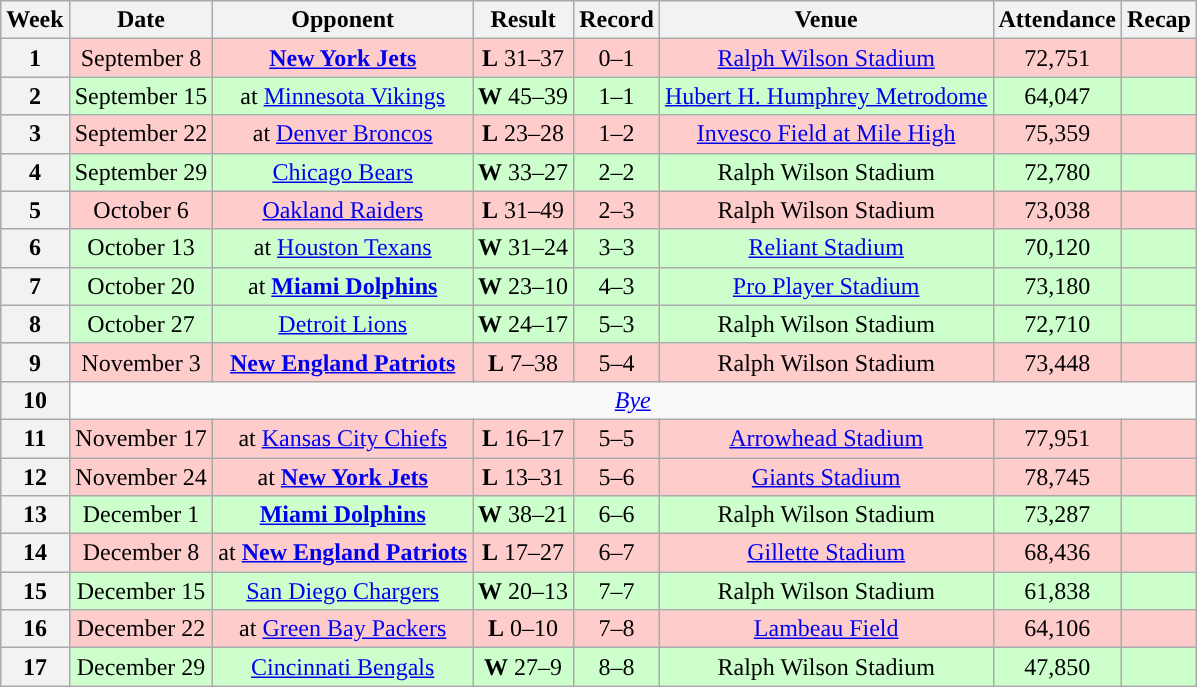<table class="wikitable" style="text-align:center">
<tr>
<th>Week</th>
<th>Date</th>
<th>Opponent</th>
<th>Result</th>
<th>Record</th>
<th>Venue</th>
<th>Attendance</th>
<th>Recap</th>
</tr>
<tr style="background:#fcc">
<th>1</th>
<td>September 8</td>
<td><strong><a href='#'>New York Jets</a></strong></td>
<td><strong>L</strong> 31–37 </td>
<td>0–1</td>
<td><a href='#'>Ralph Wilson Stadium</a></td>
<td>72,751</td>
<td></td>
</tr>
<tr style="background:#cfc">
<th>2</th>
<td>September 15</td>
<td>at <a href='#'>Minnesota Vikings</a></td>
<td><strong>W</strong> 45–39 </td>
<td>1–1</td>
<td><a href='#'>Hubert H. Humphrey Metrodome</a></td>
<td>64,047</td>
<td></td>
</tr>
<tr style="background:#fcc">
<th>3</th>
<td>September 22</td>
<td>at <a href='#'>Denver Broncos</a></td>
<td><strong>L</strong> 23–28</td>
<td>1–2</td>
<td><a href='#'>Invesco Field at Mile High</a></td>
<td>75,359</td>
<td></td>
</tr>
<tr style="background:#cfc">
<th>4</th>
<td>September 29</td>
<td><a href='#'>Chicago Bears</a></td>
<td><strong>W</strong> 33–27 </td>
<td>2–2</td>
<td>Ralph Wilson Stadium</td>
<td>72,780</td>
<td></td>
</tr>
<tr style="background:#fcc">
<th>5</th>
<td>October 6</td>
<td><a href='#'>Oakland Raiders</a></td>
<td><strong>L</strong> 31–49</td>
<td>2–3</td>
<td>Ralph Wilson Stadium</td>
<td>73,038</td>
<td></td>
</tr>
<tr style="background:#cfc">
<th>6</th>
<td>October 13</td>
<td>at <a href='#'>Houston Texans</a></td>
<td><strong>W</strong> 31–24</td>
<td>3–3</td>
<td><a href='#'>Reliant Stadium</a></td>
<td>70,120</td>
<td></td>
</tr>
<tr style="background:#cfc">
<th>7</th>
<td>October 20</td>
<td>at <strong><a href='#'>Miami Dolphins</a></strong></td>
<td><strong>W</strong> 23–10</td>
<td>4–3</td>
<td><a href='#'>Pro Player Stadium</a></td>
<td>73,180</td>
<td></td>
</tr>
<tr style="background:#cfc">
<th>8</th>
<td>October 27</td>
<td><a href='#'>Detroit Lions</a></td>
<td><strong>W</strong> 24–17</td>
<td>5–3</td>
<td>Ralph Wilson Stadium</td>
<td>72,710</td>
<td></td>
</tr>
<tr style="background:#fcc">
<th>9</th>
<td>November 3</td>
<td><strong><a href='#'>New England Patriots</a></strong></td>
<td><strong>L</strong> 7–38</td>
<td>5–4</td>
<td>Ralph Wilson Stadium</td>
<td>73,448</td>
<td></td>
</tr>
<tr>
<th>10</th>
<td colspan="7"><em><a href='#'>Bye</a></em></td>
</tr>
<tr style="background:#fcc">
<th>11</th>
<td>November 17</td>
<td>at <a href='#'>Kansas City Chiefs</a></td>
<td><strong>L</strong> 16–17</td>
<td>5–5</td>
<td><a href='#'>Arrowhead Stadium</a></td>
<td>77,951</td>
<td></td>
</tr>
<tr style="background:#fcc">
<th>12</th>
<td>November 24</td>
<td>at <strong><a href='#'>New York Jets</a></strong></td>
<td><strong>L</strong> 13–31</td>
<td>5–6</td>
<td><a href='#'>Giants Stadium</a></td>
<td>78,745</td>
<td></td>
</tr>
<tr style="background:#cfc">
<th>13</th>
<td>December 1</td>
<td><strong><a href='#'>Miami Dolphins</a></strong></td>
<td><strong>W</strong> 38–21</td>
<td>6–6</td>
<td>Ralph Wilson Stadium</td>
<td>73,287</td>
<td></td>
</tr>
<tr style="background:#fcc">
<th>14</th>
<td>December 8</td>
<td>at <strong><a href='#'>New England Patriots</a></strong></td>
<td><strong>L</strong> 17–27</td>
<td>6–7</td>
<td><a href='#'>Gillette Stadium</a></td>
<td>68,436</td>
<td></td>
</tr>
<tr style="background:#cfc">
<th>15</th>
<td>December 15</td>
<td><a href='#'>San Diego Chargers</a></td>
<td><strong>W</strong> 20–13</td>
<td>7–7</td>
<td>Ralph Wilson Stadium</td>
<td>61,838</td>
<td></td>
</tr>
<tr style="background:#fcc">
<th>16</th>
<td>December 22</td>
<td>at <a href='#'>Green Bay Packers</a></td>
<td><strong>L</strong> 0–10</td>
<td>7–8</td>
<td><a href='#'>Lambeau Field</a></td>
<td>64,106</td>
<td></td>
</tr>
<tr style="background:#cfc">
<th>17</th>
<td>December 29</td>
<td><a href='#'>Cincinnati Bengals</a></td>
<td><strong>W</strong> 27–9</td>
<td>8–8</td>
<td>Ralph Wilson Stadium</td>
<td>47,850</td>
<td></td>
</tr>
</table>
